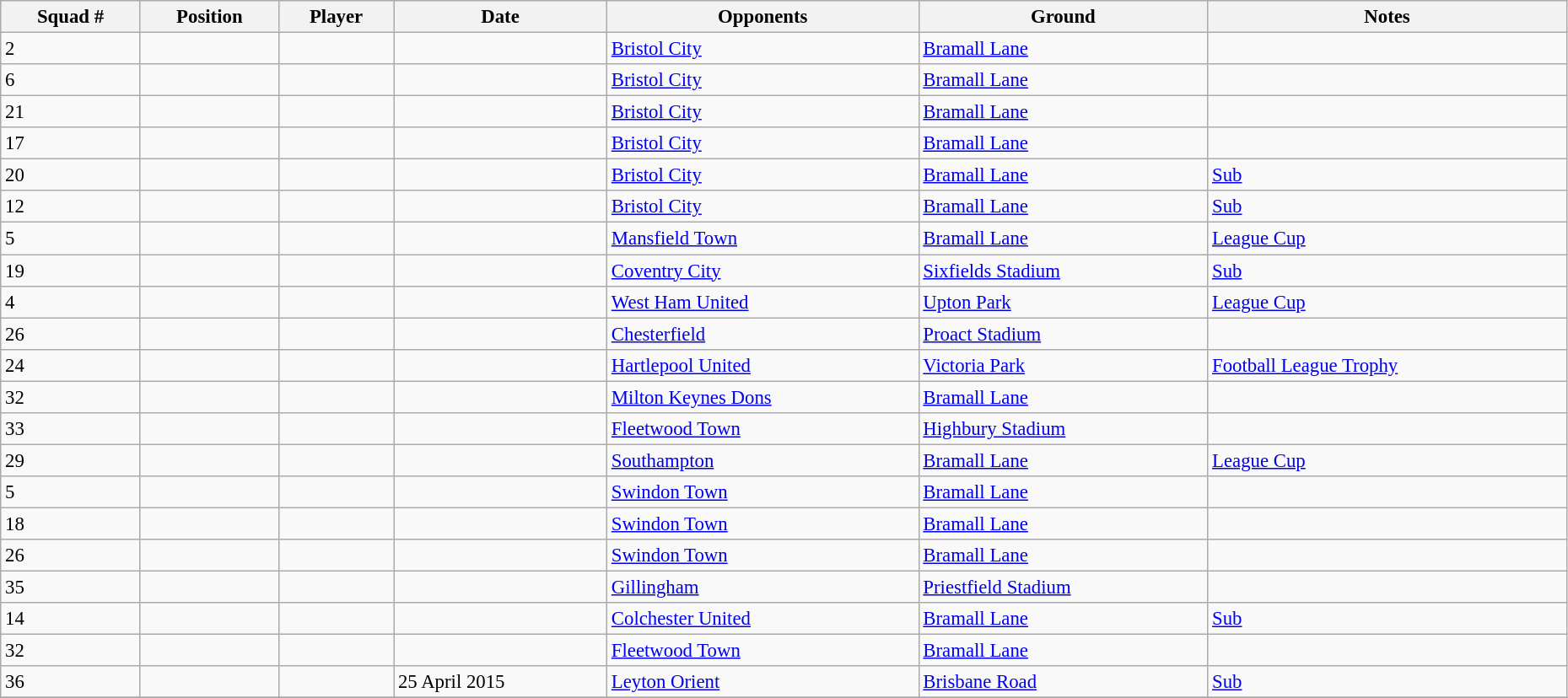<table width=98% class="wikitable sortable" style="text-align:center; font-size:95%; text-align:left">
<tr>
<th>Squad #</th>
<th>Position</th>
<th>Player</th>
<th>Date</th>
<th>Opponents</th>
<th>Ground</th>
<th>Notes</th>
</tr>
<tr>
<td>2</td>
<td></td>
<td></td>
<td></td>
<td><a href='#'>Bristol City</a></td>
<td><a href='#'>Bramall Lane</a></td>
<td></td>
</tr>
<tr>
<td>6</td>
<td></td>
<td></td>
<td></td>
<td><a href='#'>Bristol City</a></td>
<td><a href='#'>Bramall Lane</a></td>
<td></td>
</tr>
<tr>
<td>21</td>
<td></td>
<td></td>
<td></td>
<td><a href='#'>Bristol City</a></td>
<td><a href='#'>Bramall Lane</a></td>
<td></td>
</tr>
<tr>
<td>17</td>
<td></td>
<td></td>
<td></td>
<td><a href='#'>Bristol City</a></td>
<td><a href='#'>Bramall Lane</a></td>
<td></td>
</tr>
<tr>
<td>20</td>
<td></td>
<td></td>
<td></td>
<td><a href='#'>Bristol City</a></td>
<td><a href='#'>Bramall Lane</a></td>
<td><a href='#'>Sub</a></td>
</tr>
<tr>
<td>12</td>
<td></td>
<td></td>
<td></td>
<td><a href='#'>Bristol City</a></td>
<td><a href='#'>Bramall Lane</a></td>
<td><a href='#'>Sub</a></td>
</tr>
<tr>
<td>5</td>
<td></td>
<td></td>
<td></td>
<td><a href='#'>Mansfield Town</a></td>
<td><a href='#'>Bramall Lane</a></td>
<td><a href='#'>League Cup</a></td>
</tr>
<tr>
<td>19</td>
<td></td>
<td></td>
<td></td>
<td><a href='#'>Coventry City</a></td>
<td><a href='#'>Sixfields Stadium</a></td>
<td><a href='#'>Sub</a></td>
</tr>
<tr>
<td>4</td>
<td></td>
<td></td>
<td></td>
<td><a href='#'>West Ham United</a></td>
<td><a href='#'>Upton Park</a></td>
<td><a href='#'>League Cup</a></td>
</tr>
<tr>
<td>26</td>
<td></td>
<td></td>
<td></td>
<td><a href='#'>Chesterfield</a></td>
<td><a href='#'>Proact Stadium</a></td>
<td></td>
</tr>
<tr>
<td>24</td>
<td></td>
<td></td>
<td></td>
<td><a href='#'>Hartlepool United</a></td>
<td><a href='#'>Victoria Park</a></td>
<td><a href='#'>Football League Trophy</a></td>
</tr>
<tr>
<td>32</td>
<td></td>
<td></td>
<td></td>
<td><a href='#'>Milton Keynes Dons</a></td>
<td><a href='#'>Bramall Lane</a></td>
<td></td>
</tr>
<tr>
<td>33</td>
<td></td>
<td></td>
<td></td>
<td><a href='#'>Fleetwood Town</a></td>
<td><a href='#'>Highbury Stadium</a></td>
<td></td>
</tr>
<tr>
<td>29</td>
<td></td>
<td></td>
<td></td>
<td><a href='#'>Southampton</a></td>
<td><a href='#'>Bramall Lane</a></td>
<td><a href='#'>League Cup</a></td>
</tr>
<tr>
<td>5</td>
<td></td>
<td></td>
<td></td>
<td><a href='#'>Swindon Town</a></td>
<td><a href='#'>Bramall Lane</a></td>
<td></td>
</tr>
<tr>
<td>18</td>
<td></td>
<td></td>
<td></td>
<td><a href='#'>Swindon Town</a></td>
<td><a href='#'>Bramall Lane</a></td>
<td></td>
</tr>
<tr>
<td>26</td>
<td></td>
<td></td>
<td></td>
<td><a href='#'>Swindon Town</a></td>
<td><a href='#'>Bramall Lane</a></td>
<td></td>
</tr>
<tr>
<td>35</td>
<td></td>
<td></td>
<td></td>
<td><a href='#'>Gillingham</a></td>
<td><a href='#'>Priestfield Stadium</a></td>
<td></td>
</tr>
<tr>
<td>14</td>
<td></td>
<td></td>
<td></td>
<td><a href='#'>Colchester United</a></td>
<td><a href='#'>Bramall Lane</a></td>
<td><a href='#'>Sub</a></td>
</tr>
<tr>
<td>32</td>
<td></td>
<td></td>
<td></td>
<td><a href='#'>Fleetwood Town</a></td>
<td><a href='#'>Bramall Lane</a></td>
<td></td>
</tr>
<tr>
<td>36</td>
<td></td>
<td></td>
<td>25 April 2015</td>
<td><a href='#'>Leyton Orient</a></td>
<td><a href='#'>Brisbane Road</a></td>
<td><a href='#'>Sub</a></td>
</tr>
<tr>
</tr>
</table>
